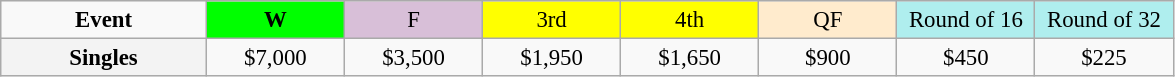<table class=wikitable style=font-size:95%;text-align:center>
<tr>
<td style="width:130px"><strong>Event</strong></td>
<td style="width:85px; background:lime"><strong>W</strong></td>
<td style="width:85px; background:thistle">F</td>
<td style="width:85px; background:#ffff00">3rd</td>
<td style="width:85px; background:#ffff00">4th</td>
<td style="width:85px; background:#ffebcd">QF</td>
<td style="width:85px; background:#afeeee">Round of 16</td>
<td style="width:85px; background:#afeeee">Round of 32</td>
</tr>
<tr>
<th style=background:#f3f3f3>Singles </th>
<td>$7,000</td>
<td>$3,500</td>
<td>$1,950</td>
<td>$1,650</td>
<td>$900</td>
<td>$450</td>
<td>$225</td>
</tr>
</table>
